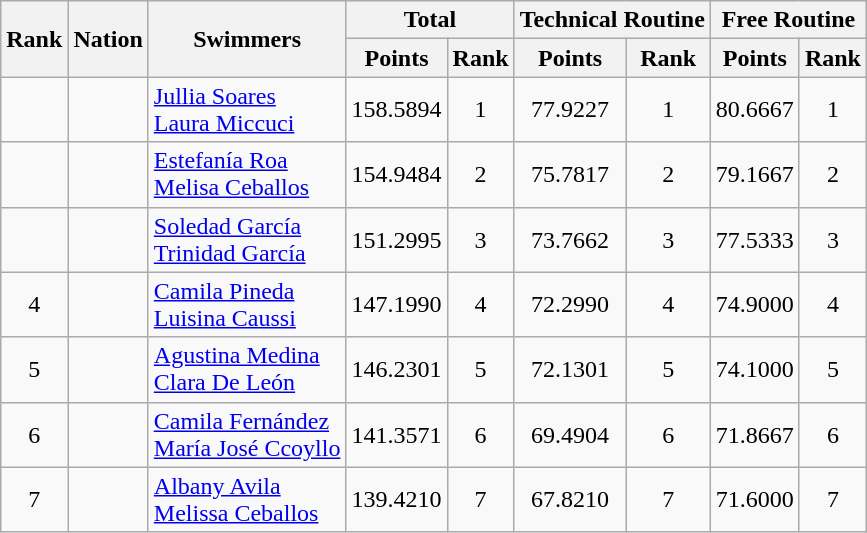<table class="wikitable sortable" style="text-align:center">
<tr>
<th rowspan=2>Rank</th>
<th rowspan=2>Nation</th>
<th rowspan=2>Swimmers</th>
<th colspan=2>Total</th>
<th colspan=2>Technical Routine</th>
<th colspan=2>Free Routine</th>
</tr>
<tr>
<th>Points</th>
<th>Rank</th>
<th>Points</th>
<th>Rank</th>
<th>Points</th>
<th>Rank</th>
</tr>
<tr>
<td></td>
<td align=left></td>
<td align=left><a href='#'>Jullia Soares</a><br><a href='#'>Laura Miccuci</a></td>
<td>158.5894</td>
<td>1</td>
<td>77.9227</td>
<td>1</td>
<td>80.6667</td>
<td>1</td>
</tr>
<tr>
<td></td>
<td align=left></td>
<td align=left><a href='#'>Estefanía Roa</a><br><a href='#'>Melisa Ceballos</a></td>
<td>154.9484</td>
<td>2</td>
<td>75.7817</td>
<td>2</td>
<td>79.1667</td>
<td>2</td>
</tr>
<tr>
<td></td>
<td align=left></td>
<td align=left><a href='#'>Soledad García</a><br><a href='#'>Trinidad García</a></td>
<td>151.2995</td>
<td>3</td>
<td>73.7662</td>
<td>3</td>
<td>77.5333</td>
<td>3</td>
</tr>
<tr>
<td>4</td>
<td align=left></td>
<td align=left><a href='#'>Camila Pineda</a><br><a href='#'>Luisina Caussi</a></td>
<td>147.1990</td>
<td>4</td>
<td>72.2990</td>
<td>4</td>
<td>74.9000</td>
<td>4</td>
</tr>
<tr>
<td>5</td>
<td align=left></td>
<td align=left><a href='#'>Agustina Medina</a><br><a href='#'>Clara De León</a></td>
<td>146.2301</td>
<td>5</td>
<td>72.1301</td>
<td>5</td>
<td>74.1000</td>
<td>5</td>
</tr>
<tr>
<td>6</td>
<td align=left></td>
<td align=left><a href='#'>Camila Fernández</a><br><a href='#'>María José Ccoyllo</a></td>
<td>141.3571</td>
<td>6</td>
<td>69.4904</td>
<td>6</td>
<td>71.8667</td>
<td>6</td>
</tr>
<tr>
<td>7</td>
<td align=left></td>
<td align=left><a href='#'>Albany Avila</a><br><a href='#'>Melissa Ceballos</a></td>
<td>139.4210</td>
<td>7</td>
<td>67.8210</td>
<td>7</td>
<td>71.6000</td>
<td>7</td>
</tr>
</table>
